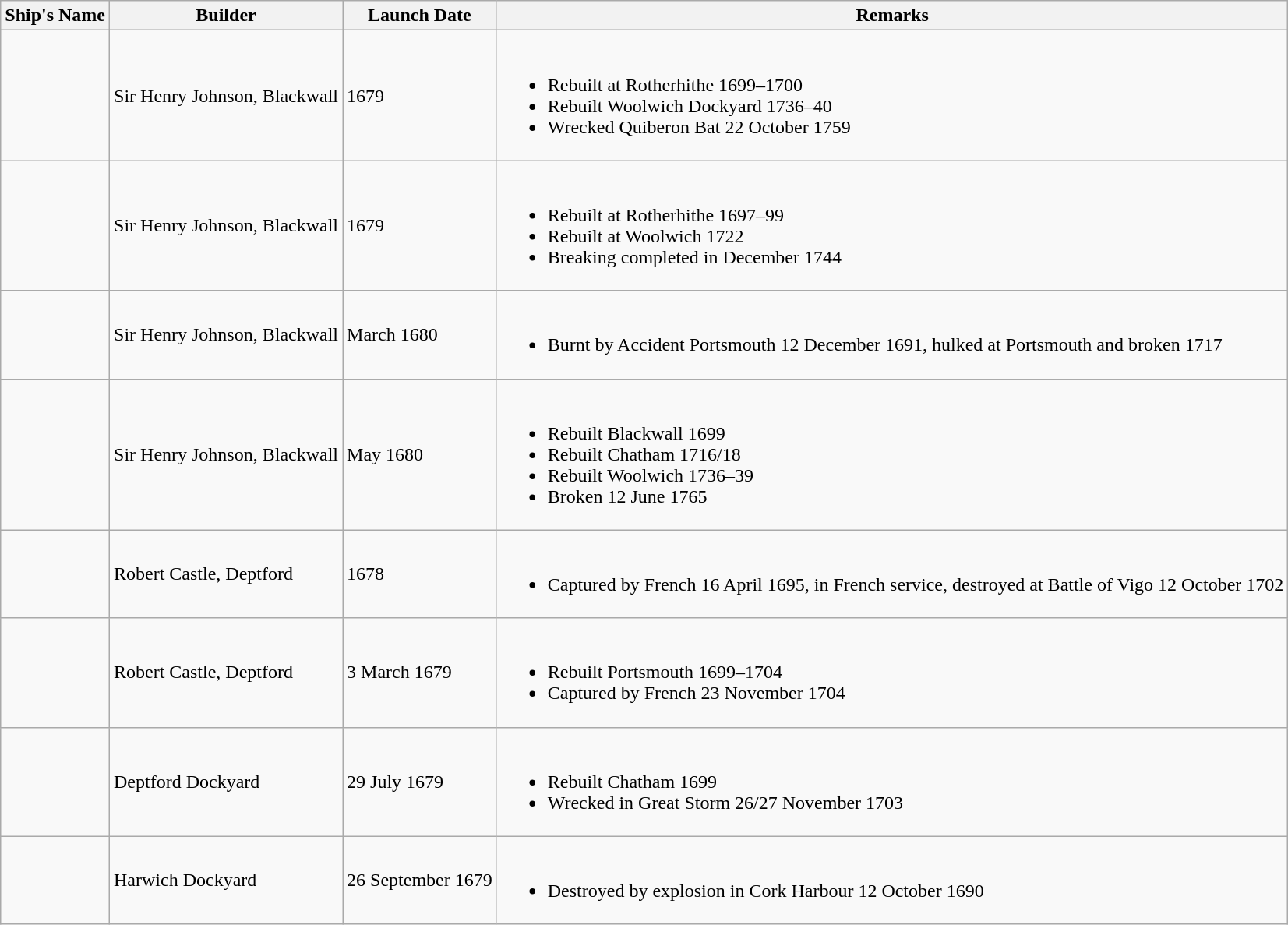<table class="wikitable">
<tr>
<th>Ship's Name</th>
<th>Builder</th>
<th>Launch Date</th>
<th>Remarks</th>
</tr>
<tr>
<td></td>
<td>Sir Henry Johnson, Blackwall</td>
<td>1679</td>
<td><br><ul><li>Rebuilt at Rotherhithe 1699–1700</li><li>Rebuilt Woolwich Dockyard 1736–40</li><li>Wrecked Quiberon Bat 22 October 1759</li></ul></td>
</tr>
<tr>
<td></td>
<td>Sir Henry Johnson, Blackwall</td>
<td>1679</td>
<td><br><ul><li>Rebuilt at Rotherhithe 1697–99</li><li>Rebuilt at Woolwich 1722</li><li>Breaking completed in December 1744</li></ul></td>
</tr>
<tr>
<td></td>
<td>Sir Henry Johnson, Blackwall</td>
<td>March 1680</td>
<td><br><ul><li>Burnt by Accident Portsmouth 12 December 1691, hulked at Portsmouth and broken 1717</li></ul></td>
</tr>
<tr>
<td></td>
<td>Sir Henry Johnson, Blackwall</td>
<td>May 1680</td>
<td><br><ul><li>Rebuilt Blackwall 1699</li><li>Rebuilt Chatham 1716/18</li><li>Rebuilt Woolwich 1736–39</li><li>Broken 12 June 1765</li></ul></td>
</tr>
<tr>
<td></td>
<td>Robert Castle, Deptford</td>
<td>1678</td>
<td><br><ul><li>Captured by French 16 April 1695, in French service, destroyed at Battle of Vigo 12 October 1702</li></ul></td>
</tr>
<tr>
<td></td>
<td>Robert Castle, Deptford</td>
<td>3 March 1679</td>
<td><br><ul><li>Rebuilt Portsmouth 1699–1704</li><li>Captured by French 23 November 1704</li></ul></td>
</tr>
<tr>
<td></td>
<td>Deptford Dockyard</td>
<td>29 July 1679</td>
<td><br><ul><li>Rebuilt Chatham 1699</li><li>Wrecked in Great Storm 26/27 November 1703</li></ul></td>
</tr>
<tr>
<td></td>
<td>Harwich Dockyard</td>
<td>26 September 1679</td>
<td><br><ul><li>Destroyed by explosion in Cork Harbour 12 October 1690</li></ul></td>
</tr>
</table>
